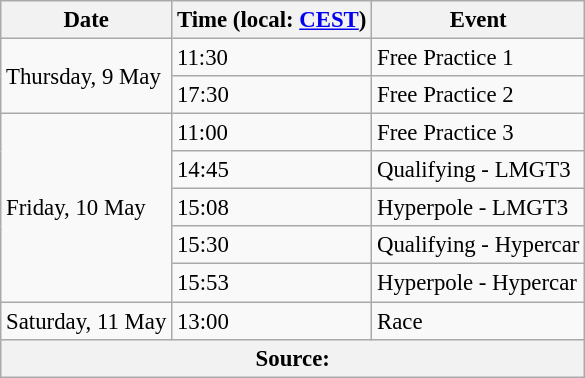<table class="wikitable" style="font-size:95%;">
<tr>
<th>Date</th>
<th>Time (local: <a href='#'>CEST</a>)</th>
<th>Event</th>
</tr>
<tr>
<td rowspan=2>Thursday, 9 May</td>
<td>11:30</td>
<td>Free Practice 1</td>
</tr>
<tr>
<td>17:30</td>
<td>Free Practice 2</td>
</tr>
<tr>
<td rowspan=5>Friday, 10 May</td>
<td>11:00</td>
<td>Free Practice 3</td>
</tr>
<tr>
<td>14:45</td>
<td>Qualifying - LMGT3</td>
</tr>
<tr>
<td>15:08</td>
<td>Hyperpole - LMGT3</td>
</tr>
<tr>
<td>15:30</td>
<td>Qualifying - Hypercar</td>
</tr>
<tr>
<td>15:53</td>
<td>Hyperpole - Hypercar</td>
</tr>
<tr>
<td>Saturday, 11 May</td>
<td>13:00</td>
<td>Race</td>
</tr>
<tr>
<th colspan=3>Source:</th>
</tr>
</table>
